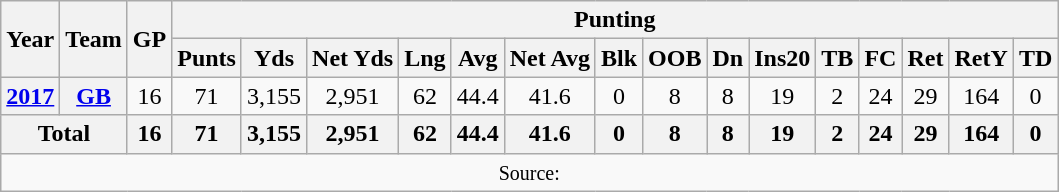<table class="wikitable" style="text-align: center;">
<tr>
<th rowspan="2">Year</th>
<th rowspan="2">Team</th>
<th rowspan="2">GP</th>
<th colspan="15">Punting</th>
</tr>
<tr>
<th>Punts</th>
<th>Yds</th>
<th>Net Yds</th>
<th>Lng</th>
<th>Avg</th>
<th>Net Avg</th>
<th>Blk</th>
<th>OOB</th>
<th>Dn</th>
<th>Ins20</th>
<th>TB</th>
<th>FC</th>
<th>Ret</th>
<th>RetY</th>
<th>TD</th>
</tr>
<tr>
<th><a href='#'>2017</a></th>
<th><a href='#'>GB</a></th>
<td>16</td>
<td>71</td>
<td>3,155</td>
<td>2,951</td>
<td>62</td>
<td>44.4</td>
<td>41.6</td>
<td>0</td>
<td>8</td>
<td>8</td>
<td>19</td>
<td>2</td>
<td>24</td>
<td>29</td>
<td>164</td>
<td>0</td>
</tr>
<tr>
<th colspan="2">Total</th>
<th>16</th>
<th>71</th>
<th>3,155</th>
<th>2,951</th>
<th>62</th>
<th>44.4</th>
<th>41.6</th>
<th>0</th>
<th>8</th>
<th>8</th>
<th>19</th>
<th>2</th>
<th>24</th>
<th>29</th>
<th>164</th>
<th>0</th>
</tr>
<tr>
<td colspan="18"><small>Source: </small></td>
</tr>
</table>
